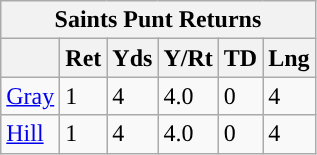<table class="wikitable">
<tr>
<th colspan="6">Saints Punt Returns</th>
</tr>
<tr>
<th></th>
<th>Ret</th>
<th>Yds</th>
<th>Y/Rt</th>
<th>TD</th>
<th>Lng</th>
</tr>
<tr>
<td><a href='#'>Gray</a></td>
<td>1</td>
<td>4</td>
<td>4.0</td>
<td>0</td>
<td>4</td>
</tr>
<tr>
<td><a href='#'>Hill</a></td>
<td>1</td>
<td>4</td>
<td>4.0</td>
<td>0</td>
<td>4</td>
</tr>
</table>
